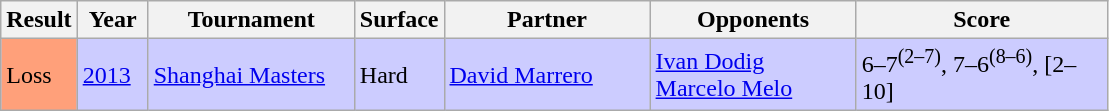<table class="sortable wikitable">
<tr>
<th style="width:40px">Result</th>
<th style="width:40px">Year</th>
<th style="width:130px">Tournament</th>
<th style="width:50px">Surface</th>
<th style="width:130px">Partner</th>
<th style="width:130px">Opponents</th>
<th style="width:160px" class="unsortable">Score</th>
</tr>
<tr style="background:#ccccff;">
<td style="background:#ffa07a;">Loss</td>
<td><a href='#'>2013</a></td>
<td><a href='#'>Shanghai Masters</a></td>
<td>Hard</td>
<td> <a href='#'>David Marrero</a></td>
<td> <a href='#'>Ivan Dodig</a><br> <a href='#'>Marcelo Melo</a></td>
<td>6–7<sup>(2–7)</sup>, 7–6<sup>(8–6)</sup>, [2–10]</td>
</tr>
</table>
